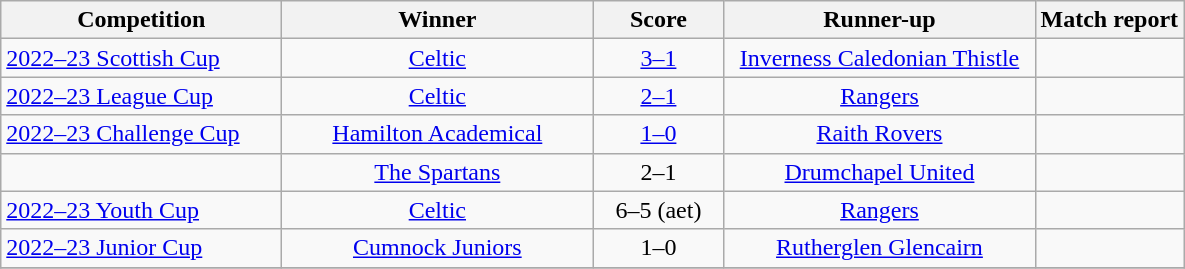<table class="wikitable" style="text-align:center">
<tr>
<th width=180>Competition</th>
<th width=200>Winner</th>
<th width=80>Score</th>
<th width=200>Runner-up</th>
<th>Match report</th>
</tr>
<tr>
<td align=left><a href='#'>2022–23 Scottish Cup</a></td>
<td><a href='#'>Celtic</a></td>
<td><a href='#'>3–1</a></td>
<td><a href='#'>Inverness Caledonian Thistle</a></td>
<td></td>
</tr>
<tr>
<td align=left><a href='#'>2022–23 League Cup</a></td>
<td><a href='#'>Celtic</a></td>
<td><a href='#'>2–1</a></td>
<td><a href='#'>Rangers</a></td>
<td></td>
</tr>
<tr>
<td align=left><a href='#'>2022–23 Challenge Cup</a></td>
<td><a href='#'>Hamilton Academical</a></td>
<td><a href='#'>1–0</a></td>
<td><a href='#'>Raith Rovers</a></td>
<td></td>
</tr>
<tr>
<td align=left></td>
<td><a href='#'>The Spartans</a></td>
<td>2–1</td>
<td><a href='#'>Drumchapel United</a></td>
<td></td>
</tr>
<tr>
<td align=left><a href='#'>2022–23 Youth Cup</a></td>
<td><a href='#'>Celtic</a></td>
<td>6–5 (aet)</td>
<td><a href='#'>Rangers</a></td>
<td></td>
</tr>
<tr>
<td align=left><a href='#'>2022–23 Junior Cup</a></td>
<td><a href='#'>Cumnock Juniors</a></td>
<td>1–0</td>
<td><a href='#'>Rutherglen Glencairn</a></td>
<td></td>
</tr>
<tr>
</tr>
</table>
